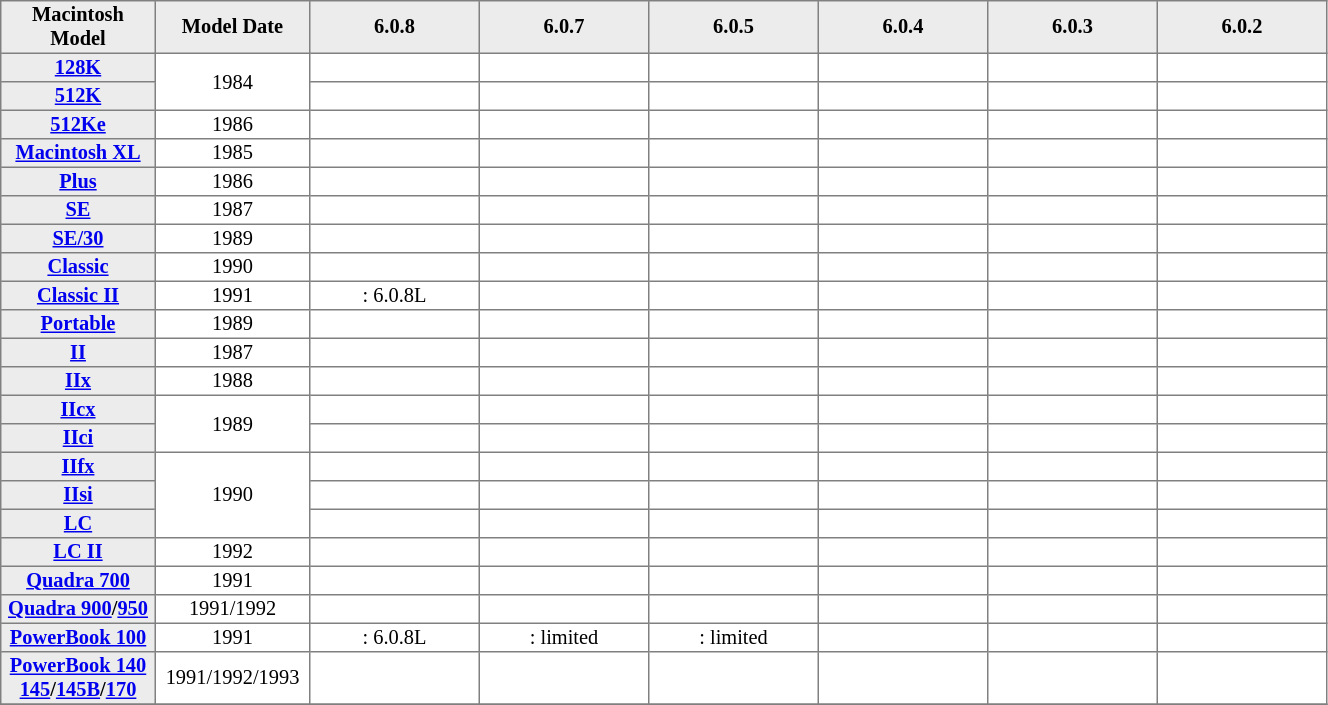<table border=1 cellpadding=1 cellspacing=0 style="font-size: 85%; border: gray solid 1px; border-collapse: collapse; text-align: center">
<tr>
<th style="background:#ececec; width:100px">Macintosh Model</th>
<th style="background:#ececec; width:100px">Model Date</th>
<th style="background:#ececec; width:110px">6.0.8</th>
<th style="background:#ececec; width:110px">6.0.7</th>
<th style="background:#ececec; width:110px">6.0.5</th>
<th style="background:#ececec; width:110px">6.0.4</th>
<th style="background:#ececec; width:110px">6.0.3</th>
<th style="background:#ececec; width:110px">6.0.2</th>
</tr>
<tr>
<th style="background:#ececec"><a href='#'>128K</a></th>
<td rowspan=2>1984</td>
<td></td>
<td></td>
<td></td>
<td></td>
<td></td>
<td></td>
</tr>
<tr>
<th style="background:#ececec"><a href='#'>512K</a></th>
<td></td>
<td></td>
<td></td>
<td></td>
<td></td>
<td></td>
</tr>
<tr>
<th style="background:#ececec"><a href='#'>512Ke</a></th>
<td>1986</td>
<td></td>
<td></td>
<td></td>
<td></td>
<td></td>
<td></td>
</tr>
<tr>
<th style="background:#ececec"><a href='#'>Macintosh XL</a></th>
<td>1985</td>
<td></td>
<td></td>
<td></td>
<td></td>
<td></td>
<td></td>
</tr>
<tr>
<th style="background:#ececec"><a href='#'>Plus</a></th>
<td>1986</td>
<td></td>
<td></td>
<td></td>
<td></td>
<td></td>
<td></td>
</tr>
<tr>
<th style="background:#ececec"><a href='#'>SE</a></th>
<td>1987</td>
<td></td>
<td></td>
<td></td>
<td></td>
<td></td>
<td></td>
</tr>
<tr>
<th style="background:#ececec"><a href='#'>SE/30</a></th>
<td>1989</td>
<td></td>
<td></td>
<td></td>
<td></td>
<td></td>
<td></td>
</tr>
<tr>
<th style="background:#ececec"><a href='#'>Classic</a></th>
<td>1990</td>
<td></td>
<td></td>
<td></td>
<td></td>
<td></td>
<td></td>
</tr>
<tr>
<th style="background:#ececec"><a href='#'>Classic II</a></th>
<td>1991</td>
<td>: 6.0.8L</td>
<td></td>
<td></td>
<td></td>
<td></td>
<td></td>
</tr>
<tr>
<th style="background:#ececec"><a href='#'>Portable</a></th>
<td>1989</td>
<td></td>
<td></td>
<td></td>
<td></td>
<td></td>
<td></td>
</tr>
<tr>
<th style="background:#ececec"><a href='#'>II</a></th>
<td>1987</td>
<td></td>
<td></td>
<td></td>
<td></td>
<td></td>
<td></td>
</tr>
<tr>
<th style="background:#ececec"><a href='#'>IIx</a></th>
<td>1988</td>
<td></td>
<td></td>
<td></td>
<td></td>
<td></td>
<td></td>
</tr>
<tr>
<th style="background:#ececec"><a href='#'>IIcx</a></th>
<td rowspan=2>1989</td>
<td></td>
<td></td>
<td></td>
<td></td>
<td></td>
<td></td>
</tr>
<tr>
<th style="background:#ececec"><a href='#'>IIci</a></th>
<td></td>
<td></td>
<td></td>
<td></td>
<td></td>
<td></td>
</tr>
<tr>
<th style="background:#ececec"><a href='#'>IIfx</a></th>
<td rowspan=3>1990</td>
<td></td>
<td></td>
<td></td>
<td></td>
<td></td>
<td></td>
</tr>
<tr>
<th style="background:#ececec"><a href='#'>IIsi</a></th>
<td></td>
<td></td>
<td></td>
<td></td>
<td></td>
<td></td>
</tr>
<tr>
<th style="background:#ececec"><a href='#'>LC</a></th>
<td></td>
<td></td>
<td></td>
<td></td>
<td></td>
<td></td>
</tr>
<tr>
<th style="background:#ececec"><a href='#'>LC II</a></th>
<td>1992</td>
<td></td>
<td></td>
<td></td>
<td></td>
<td></td>
<td></td>
</tr>
<tr>
<th style="background:#ececec"><a href='#'>Quadra 700</a></th>
<td>1991</td>
<td></td>
<td></td>
<td></td>
<td></td>
<td></td>
<td></td>
</tr>
<tr>
<th style="background:#ececec"><a href='#'>Quadra 900</a>/<a href='#'>950</a></th>
<td>1991/1992</td>
<td></td>
<td></td>
<td></td>
<td></td>
<td></td>
<td></td>
</tr>
<tr>
<th style="background:#ececec"><a href='#'>PowerBook 100</a></th>
<td>1991</td>
<td>: 6.0.8L</td>
<td>: limited</td>
<td>: limited</td>
<td></td>
<td></td>
<td></td>
</tr>
<tr>
<th style="background:#ececec"><a href='#'>PowerBook 140</a><br><a href='#'>145</a>/<a href='#'>145B</a>/<a href='#'>170</a></th>
<td>1991/1992/1993</td>
<td></td>
<td></td>
<td></td>
<td></td>
<td></td>
<td></td>
</tr>
<tr>
</tr>
</table>
